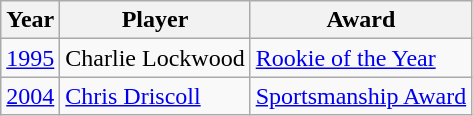<table class="wikitable">
<tr>
<th>Year</th>
<th>Player</th>
<th>Award</th>
</tr>
<tr>
<td><a href='#'>1995</a></td>
<td>Charlie Lockwood</td>
<td><a href='#'>Rookie of the Year</a></td>
</tr>
<tr>
<td><a href='#'>2004</a></td>
<td><a href='#'>Chris Driscoll</a></td>
<td><a href='#'>Sportsmanship Award</a></td>
</tr>
</table>
